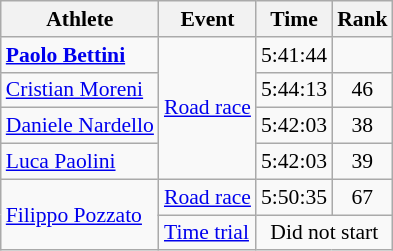<table class=wikitable style="font-size:90%">
<tr>
<th>Athlete</th>
<th>Event</th>
<th>Time</th>
<th>Rank</th>
</tr>
<tr align=center>
<td align=left><strong><a href='#'>Paolo Bettini</a></strong></td>
<td align=left rowspan=4><a href='#'>Road race</a></td>
<td>5:41:44</td>
<td></td>
</tr>
<tr align=center>
<td align=left><a href='#'>Cristian Moreni</a></td>
<td>5:44:13</td>
<td>46</td>
</tr>
<tr align=center>
<td align=left><a href='#'>Daniele Nardello</a></td>
<td>5:42:03</td>
<td>38</td>
</tr>
<tr align=center>
<td align=left><a href='#'>Luca Paolini</a></td>
<td>5:42:03</td>
<td>39</td>
</tr>
<tr align=center>
<td align=left rowspan=2><a href='#'>Filippo Pozzato</a></td>
<td align=left><a href='#'>Road race</a></td>
<td>5:50:35</td>
<td>67</td>
</tr>
<tr align=center>
<td align=left><a href='#'>Time trial</a></td>
<td colspan=2>Did not start</td>
</tr>
</table>
